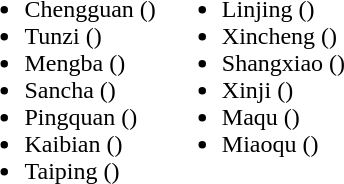<table>
<tr>
<td valign="top"><br><ul><li>Chengguan ()</li><li>Tunzi ()</li><li>Mengba ()</li><li>Sancha ()</li><li>Pingquan ()</li><li>Kaibian ()</li><li>Taiping ()</li></ul></td>
<td valign="top"><br><ul><li>Linjing ()</li><li>Xincheng ()</li><li>Shangxiao ()</li><li>Xinji ()</li><li>Maqu ()</li><li>Miaoqu ()</li></ul></td>
</tr>
</table>
